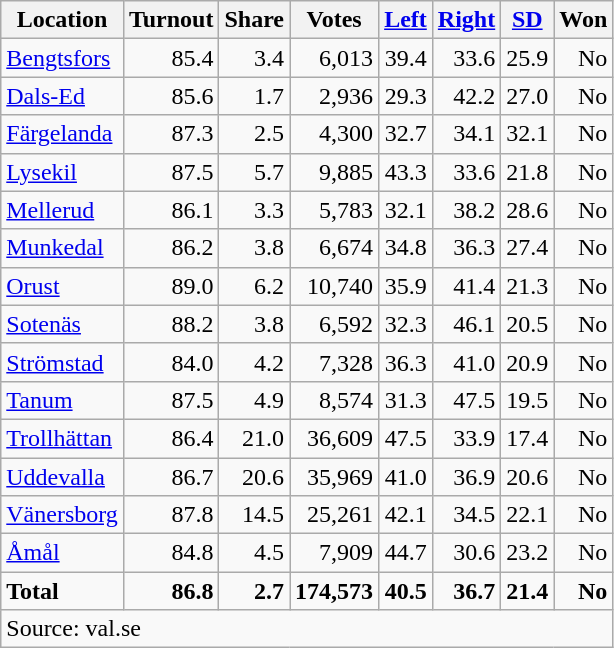<table class="wikitable sortable" style=text-align:right>
<tr>
<th>Location</th>
<th>Turnout</th>
<th>Share</th>
<th>Votes</th>
<th><a href='#'>Left</a></th>
<th><a href='#'>Right</a></th>
<th><a href='#'>SD</a></th>
<th>Won</th>
</tr>
<tr>
<td align=left><a href='#'>Bengtsfors</a></td>
<td>85.4</td>
<td>3.4</td>
<td>6,013</td>
<td>39.4</td>
<td>33.6</td>
<td>25.9</td>
<td>No</td>
</tr>
<tr>
<td align=left><a href='#'>Dals-Ed</a></td>
<td>85.6</td>
<td>1.7</td>
<td>2,936</td>
<td>29.3</td>
<td>42.2</td>
<td>27.0</td>
<td>No</td>
</tr>
<tr>
<td align=left><a href='#'>Färgelanda</a></td>
<td>87.3</td>
<td>2.5</td>
<td>4,300</td>
<td>32.7</td>
<td>34.1</td>
<td>32.1</td>
<td>No</td>
</tr>
<tr>
<td align=left><a href='#'>Lysekil</a></td>
<td>87.5</td>
<td>5.7</td>
<td>9,885</td>
<td>43.3</td>
<td>33.6</td>
<td>21.8</td>
<td>No</td>
</tr>
<tr>
<td align=left><a href='#'>Mellerud</a></td>
<td>86.1</td>
<td>3.3</td>
<td>5,783</td>
<td>32.1</td>
<td>38.2</td>
<td>28.6</td>
<td>No</td>
</tr>
<tr>
<td align=left><a href='#'>Munkedal</a></td>
<td>86.2</td>
<td>3.8</td>
<td>6,674</td>
<td>34.8</td>
<td>36.3</td>
<td>27.4</td>
<td>No</td>
</tr>
<tr>
<td align=left><a href='#'>Orust</a></td>
<td>89.0</td>
<td>6.2</td>
<td>10,740</td>
<td>35.9</td>
<td>41.4</td>
<td>21.3</td>
<td>No</td>
</tr>
<tr>
<td align=left><a href='#'>Sotenäs</a></td>
<td>88.2</td>
<td>3.8</td>
<td>6,592</td>
<td>32.3</td>
<td>46.1</td>
<td>20.5</td>
<td>No</td>
</tr>
<tr>
<td align=left><a href='#'>Strömstad</a></td>
<td>84.0</td>
<td>4.2</td>
<td>7,328</td>
<td>36.3</td>
<td>41.0</td>
<td>20.9</td>
<td>No</td>
</tr>
<tr>
<td align=left><a href='#'>Tanum</a></td>
<td>87.5</td>
<td>4.9</td>
<td>8,574</td>
<td>31.3</td>
<td>47.5</td>
<td>19.5</td>
<td>No</td>
</tr>
<tr>
<td align=left><a href='#'>Trollhättan</a></td>
<td>86.4</td>
<td>21.0</td>
<td>36,609</td>
<td>47.5</td>
<td>33.9</td>
<td>17.4</td>
<td>No</td>
</tr>
<tr>
<td align=left><a href='#'>Uddevalla</a></td>
<td>86.7</td>
<td>20.6</td>
<td>35,969</td>
<td>41.0</td>
<td>36.9</td>
<td>20.6</td>
<td>No</td>
</tr>
<tr>
<td align=left><a href='#'>Vänersborg</a></td>
<td>87.8</td>
<td>14.5</td>
<td>25,261</td>
<td>42.1</td>
<td>34.5</td>
<td>22.1</td>
<td>No</td>
</tr>
<tr>
<td align=left><a href='#'>Åmål</a></td>
<td>84.8</td>
<td>4.5</td>
<td>7,909</td>
<td>44.7</td>
<td>30.6</td>
<td>23.2</td>
<td>No</td>
</tr>
<tr>
<td align=left><strong>Total</strong></td>
<td><strong>86.8</strong></td>
<td><strong>2.7</strong></td>
<td><strong>174,573</strong></td>
<td><strong>40.5</strong></td>
<td><strong>36.7</strong></td>
<td><strong>21.4</strong></td>
<td><strong>No</strong></td>
</tr>
<tr>
<td align=left colspan=8>Source: val.se</td>
</tr>
</table>
